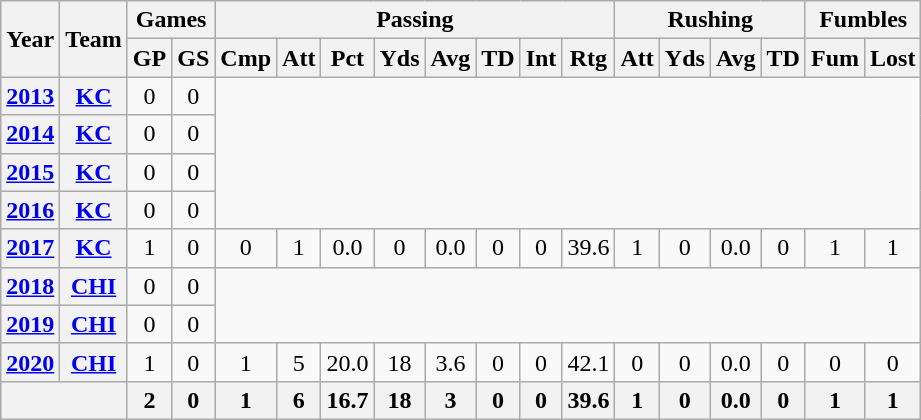<table class="wikitable" style="text-align:center;">
<tr>
<th rowspan="2">Year</th>
<th rowspan="2">Team</th>
<th colspan="2">Games</th>
<th colspan="8">Passing</th>
<th colspan="4">Rushing</th>
<th colspan="2">Fumbles</th>
</tr>
<tr>
<th>GP</th>
<th>GS</th>
<th>Cmp</th>
<th>Att</th>
<th>Pct</th>
<th>Yds</th>
<th>Avg</th>
<th>TD</th>
<th>Int</th>
<th>Rtg</th>
<th>Att</th>
<th>Yds</th>
<th>Avg</th>
<th>TD</th>
<th>Fum</th>
<th>Lost</th>
</tr>
<tr>
<th><a href='#'>2013</a></th>
<th><a href='#'>KC</a></th>
<td>0</td>
<td>0</td>
<td rowspan="4" colspan="14"></td>
</tr>
<tr>
<th><a href='#'>2014</a></th>
<th><a href='#'>KC</a></th>
<td>0</td>
<td>0</td>
</tr>
<tr>
<th><a href='#'>2015</a></th>
<th><a href='#'>KC</a></th>
<td>0</td>
<td>0</td>
</tr>
<tr>
<th><a href='#'>2016</a></th>
<th><a href='#'>KC</a></th>
<td>0</td>
<td>0</td>
</tr>
<tr>
<th><a href='#'>2017</a></th>
<th><a href='#'>KC</a></th>
<td>1</td>
<td>0</td>
<td>0</td>
<td>1</td>
<td>0.0</td>
<td>0</td>
<td>0.0</td>
<td>0</td>
<td>0</td>
<td>39.6</td>
<td>1</td>
<td>0</td>
<td>0.0</td>
<td>0</td>
<td>1</td>
<td>1</td>
</tr>
<tr>
<th><a href='#'>2018</a></th>
<th><a href='#'>CHI</a></th>
<td>0</td>
<td>0</td>
<td rowspan="2" colspan="14"></td>
</tr>
<tr>
<th><a href='#'>2019</a></th>
<th><a href='#'>CHI</a></th>
<td>0</td>
<td>0</td>
</tr>
<tr>
<th><a href='#'>2020</a></th>
<th><a href='#'>CHI</a></th>
<td>1</td>
<td>0</td>
<td>1</td>
<td>5</td>
<td>20.0</td>
<td>18</td>
<td>3.6</td>
<td>0</td>
<td>0</td>
<td>42.1</td>
<td>0</td>
<td>0</td>
<td>0.0</td>
<td>0</td>
<td>0</td>
<td>0</td>
</tr>
<tr>
<th colspan="2"></th>
<th>2</th>
<th>0</th>
<th>1</th>
<th>6</th>
<th>16.7</th>
<th>18</th>
<th>3</th>
<th>0</th>
<th>0</th>
<th>39.6</th>
<th>1</th>
<th>0</th>
<th>0.0</th>
<th>0</th>
<th>1</th>
<th>1</th>
</tr>
</table>
